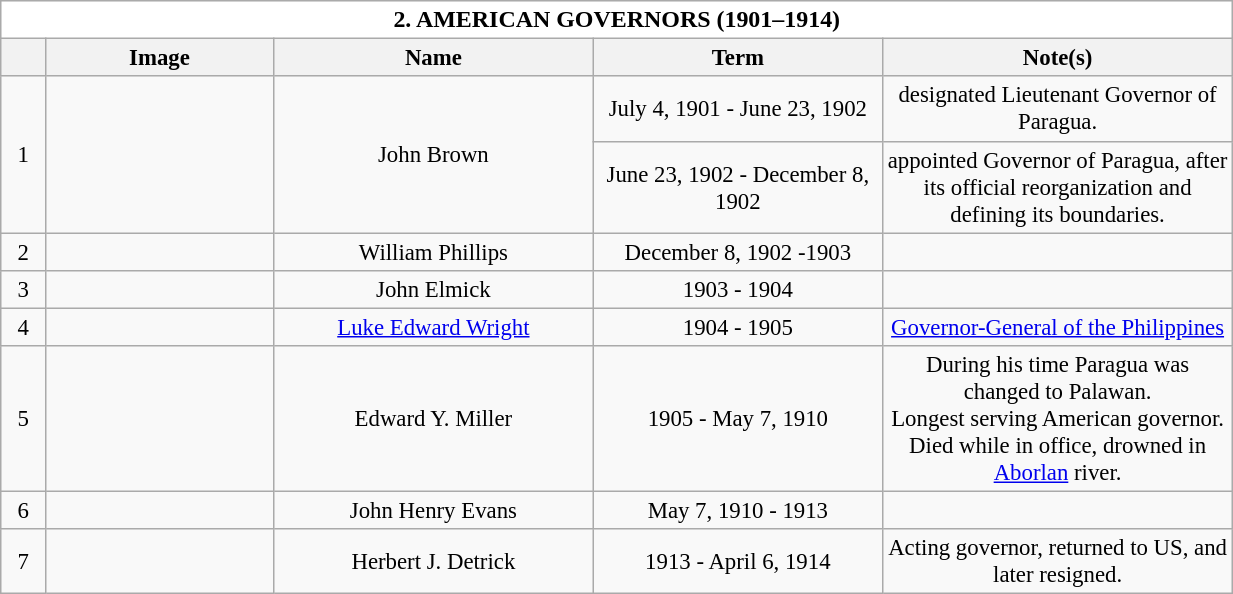<table class="wikitable collapsible collapsed" style="vertical-align:top;text-align:center;font-size:95%;">
<tr>
<th style="background-color:white;font-size:105%;width:51em;" colspan=5>2. AMERICAN GOVERNORS (1901–1914)</th>
</tr>
<tr>
<th style="width: 1em;text-align:center"></th>
<th style="width: 7em;text-align:center">Image</th>
<th style="width: 10em;text-align:center">Name</th>
<th style="width: 9em;text-align:center">Term</th>
<th style="width: 11em;text-align:center">Note(s)</th>
</tr>
<tr>
<td rowspan=2>1</td>
<td rowspan=2></td>
<td rowspan=2>John Brown</td>
<td>July 4, 1901 - June 23, 1902</td>
<td>designated Lieutenant Governor of Paragua.</td>
</tr>
<tr>
<td>June 23, 1902 - December 8, 1902</td>
<td>appointed Governor of Paragua, after its official reorganization and defining its boundaries.</td>
</tr>
<tr>
<td>2</td>
<td></td>
<td>William Phillips</td>
<td>December 8, 1902 -1903</td>
<td></td>
</tr>
<tr>
<td>3</td>
<td></td>
<td>John Elmick</td>
<td>1903 - 1904</td>
<td></td>
</tr>
<tr>
<td>4</td>
<td></td>
<td><a href='#'>Luke Edward Wright</a></td>
<td>1904 - 1905</td>
<td><a href='#'>Governor-General of the Philippines</a></td>
</tr>
<tr>
<td>5</td>
<td></td>
<td>Edward Y. Miller</td>
<td>1905 - May 7, 1910</td>
<td>During his time Paragua was changed to Palawan.<br>Longest serving American governor. Died while in office, drowned in <a href='#'>Aborlan</a> river.</td>
</tr>
<tr>
<td>6</td>
<td></td>
<td>John Henry Evans</td>
<td>May 7, 1910 - 1913</td>
<td></td>
</tr>
<tr>
<td>7</td>
<td></td>
<td>Herbert  J. Detrick</td>
<td>1913 - April 6, 1914</td>
<td>Acting governor, returned to US, and later resigned.</td>
</tr>
</table>
